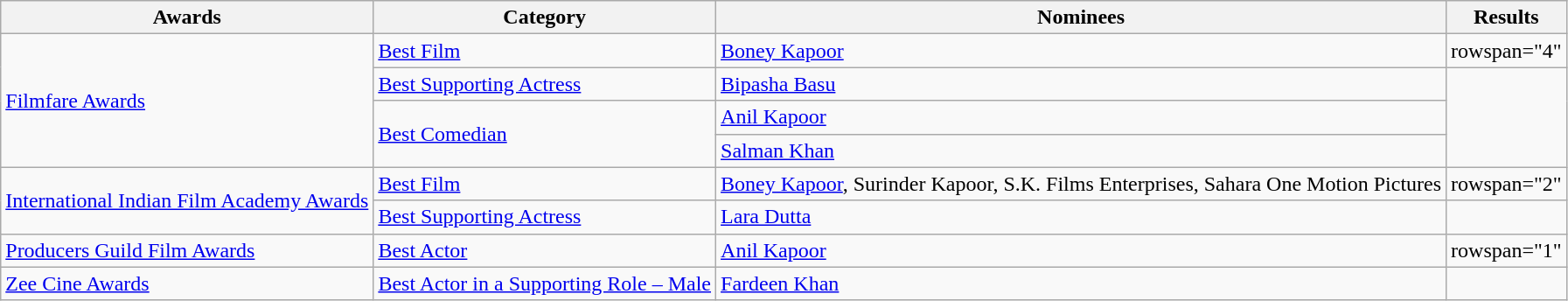<table class="wikitable plainrowheaders sortable">
<tr>
<th>Awards</th>
<th>Category</th>
<th>Nominees</th>
<th>Results</th>
</tr>
<tr>
<td rowspan="4"><a href='#'>Filmfare Awards</a></td>
<td><a href='#'>Best Film</a></td>
<td><a href='#'>Boney Kapoor</a></td>
<td>rowspan="4" </td>
</tr>
<tr>
<td><a href='#'>Best Supporting Actress</a></td>
<td><a href='#'>Bipasha Basu</a></td>
</tr>
<tr>
<td rowspan="2"><a href='#'>Best Comedian</a></td>
<td><a href='#'>Anil Kapoor</a></td>
</tr>
<tr>
<td><a href='#'>Salman Khan</a></td>
</tr>
<tr>
<td rowspan="2"><a href='#'>International Indian Film Academy Awards</a></td>
<td><a href='#'>Best Film</a></td>
<td><a href='#'>Boney Kapoor</a>, Surinder Kapoor, S.K. Films Enterprises, Sahara One Motion Pictures</td>
<td>rowspan="2" </td>
</tr>
<tr>
<td><a href='#'>Best Supporting Actress</a></td>
<td><a href='#'>Lara Dutta</a></td>
</tr>
<tr>
<td rowspan="1"><a href='#'>Producers Guild Film Awards</a></td>
<td><a href='#'>Best Actor</a></td>
<td><a href='#'>Anil Kapoor</a></td>
<td>rowspan="1" </td>
</tr>
<tr>
<td rowspan="1"><a href='#'>Zee Cine Awards</a></td>
<td><a href='#'>Best Actor in a Supporting Role – Male</a></td>
<td><a href='#'>Fardeen Khan</a></td>
<td></td>
</tr>
</table>
